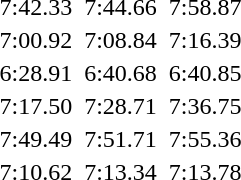<table>
<tr>
<th></th>
<td></td>
<td>7:42.33</td>
<td></td>
<td>7:44.66</td>
<td></td>
<td>7:58.87</td>
</tr>
<tr>
<th></th>
<td></td>
<td>7:00.92</td>
<td></td>
<td>7:08.84</td>
<td></td>
<td>7:16.39</td>
</tr>
<tr>
<th></th>
<td></td>
<td>6:28.91</td>
<td></td>
<td>6:40.68</td>
<td></td>
<td>6:40.85</td>
</tr>
<tr>
<th></th>
<td></td>
<td>7:17.50</td>
<td></td>
<td>7:28.71</td>
<td></td>
<td>7:36.75</td>
</tr>
<tr>
<th></th>
<td></td>
<td>7:49.49</td>
<td></td>
<td>7:51.71</td>
<td></td>
<td>7:55.36</td>
</tr>
<tr>
<th></th>
<td></td>
<td>7:10.62</td>
<td></td>
<td>7:13.34</td>
<td></td>
<td>7:13.78</td>
</tr>
</table>
